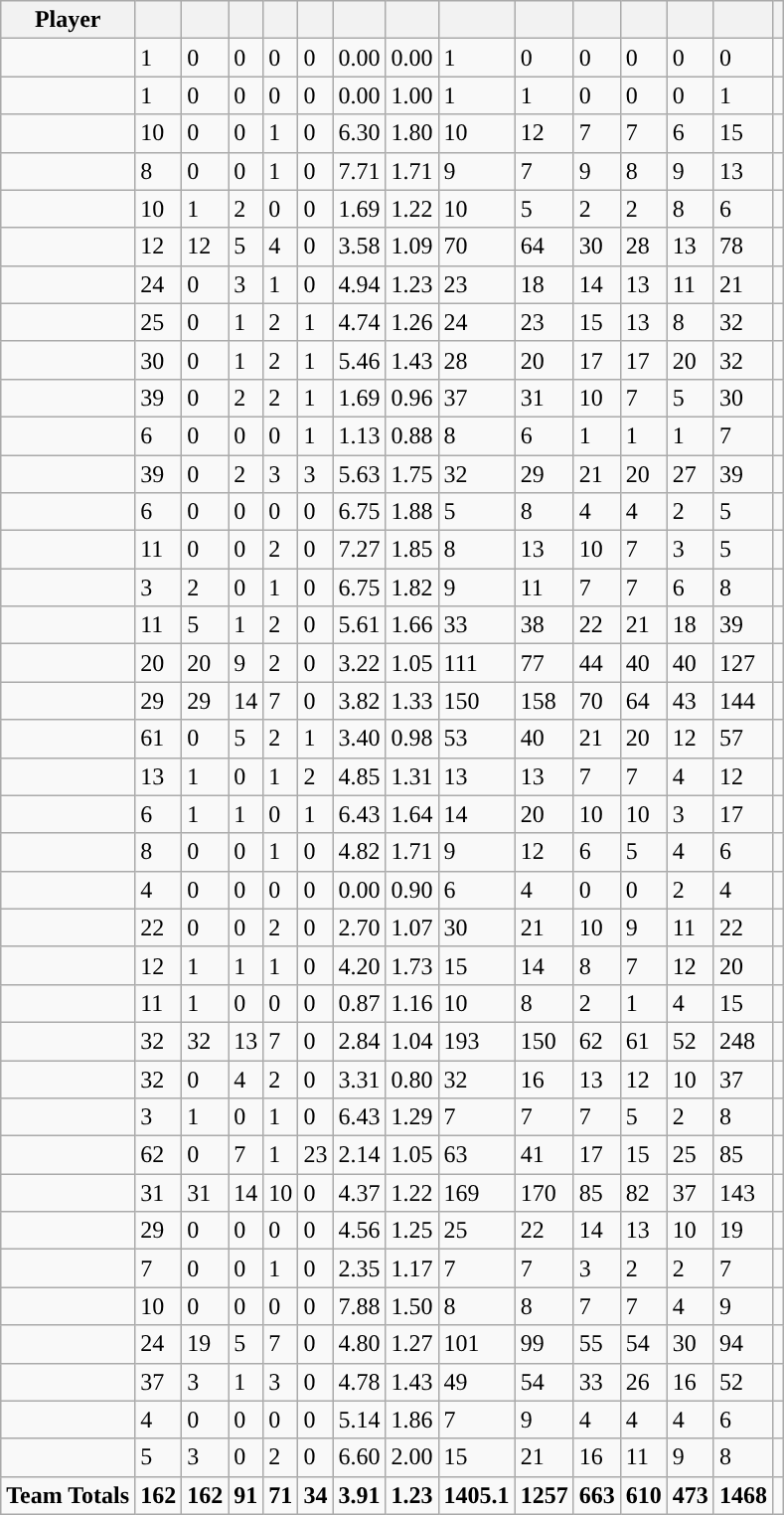<table class="wikitable sortable">
<tr>
<th>Player</th>
<th></th>
<th></th>
<th></th>
<th></th>
<th></th>
<th></th>
<th></th>
<th></th>
<th></th>
<th></th>
<th></th>
<th></th>
<th></th>
<th></th>
</tr>
<tr align=left>
<td></td>
<td>1</td>
<td>0</td>
<td>0</td>
<td>0</td>
<td>0</td>
<td>0.00</td>
<td>0.00</td>
<td>1</td>
<td>0</td>
<td>0</td>
<td>0</td>
<td>0</td>
<td>0</td>
<td></td>
</tr>
<tr align=left>
<td></td>
<td>1</td>
<td>0</td>
<td>0</td>
<td>0</td>
<td>0</td>
<td>0.00</td>
<td>1.00</td>
<td>1</td>
<td>1</td>
<td>0</td>
<td>0</td>
<td>0</td>
<td>1</td>
<td></td>
</tr>
<tr align=left>
<td></td>
<td>10</td>
<td>0</td>
<td>0</td>
<td>1</td>
<td>0</td>
<td>6.30</td>
<td>1.80</td>
<td>10</td>
<td>12</td>
<td>7</td>
<td>7</td>
<td>6</td>
<td>15</td>
<td></td>
</tr>
<tr align=left>
<td></td>
<td>8</td>
<td>0</td>
<td>0</td>
<td>1</td>
<td>0</td>
<td>7.71</td>
<td>1.71</td>
<td>9</td>
<td>7</td>
<td>9</td>
<td>8</td>
<td>9</td>
<td>13</td>
<td></td>
</tr>
<tr align=left>
<td></td>
<td>10</td>
<td>1</td>
<td>2</td>
<td>0</td>
<td>0</td>
<td>1.69</td>
<td>1.22</td>
<td>10</td>
<td>5</td>
<td>2</td>
<td>2</td>
<td>8</td>
<td>6</td>
<td></td>
</tr>
<tr align=left>
<td></td>
<td>12</td>
<td>12</td>
<td>5</td>
<td>4</td>
<td>0</td>
<td>3.58</td>
<td>1.09</td>
<td>70</td>
<td>64</td>
<td>30</td>
<td>28</td>
<td>13</td>
<td>78</td>
<td></td>
</tr>
<tr align=left>
<td></td>
<td>24</td>
<td>0</td>
<td>3</td>
<td>1</td>
<td>0</td>
<td>4.94</td>
<td>1.23</td>
<td>23</td>
<td>18</td>
<td>14</td>
<td>13</td>
<td>11</td>
<td>21</td>
<td></td>
</tr>
<tr align=left>
<td></td>
<td>25</td>
<td>0</td>
<td>1</td>
<td>2</td>
<td>1</td>
<td>4.74</td>
<td>1.26</td>
<td>24</td>
<td>23</td>
<td>15</td>
<td>13</td>
<td>8</td>
<td>32</td>
<td></td>
</tr>
<tr align=left>
<td></td>
<td>30</td>
<td>0</td>
<td>1</td>
<td>2</td>
<td>1</td>
<td>5.46</td>
<td>1.43</td>
<td>28</td>
<td>20</td>
<td>17</td>
<td>17</td>
<td>20</td>
<td>32</td>
<td></td>
</tr>
<tr align=left>
<td></td>
<td>39</td>
<td>0</td>
<td>2</td>
<td>2</td>
<td>1</td>
<td>1.69</td>
<td>0.96</td>
<td>37</td>
<td>31</td>
<td>10</td>
<td>7</td>
<td>5</td>
<td>30</td>
<td></td>
</tr>
<tr align=left>
<td></td>
<td>6</td>
<td>0</td>
<td>0</td>
<td>0</td>
<td>1</td>
<td>1.13</td>
<td>0.88</td>
<td>8</td>
<td>6</td>
<td>1</td>
<td>1</td>
<td>1</td>
<td>7</td>
<td></td>
</tr>
<tr align=left>
<td></td>
<td>39</td>
<td>0</td>
<td>2</td>
<td>3</td>
<td>3</td>
<td>5.63</td>
<td>1.75</td>
<td>32</td>
<td>29</td>
<td>21</td>
<td>20</td>
<td>27</td>
<td>39</td>
<td></td>
</tr>
<tr align=left>
<td></td>
<td>6</td>
<td>0</td>
<td>0</td>
<td>0</td>
<td>0</td>
<td>6.75</td>
<td>1.88</td>
<td>5</td>
<td>8</td>
<td>4</td>
<td>4</td>
<td>2</td>
<td>5</td>
<td></td>
</tr>
<tr align=left>
<td></td>
<td>11</td>
<td>0</td>
<td>0</td>
<td>2</td>
<td>0</td>
<td>7.27</td>
<td>1.85</td>
<td>8</td>
<td>13</td>
<td>10</td>
<td>7</td>
<td>3</td>
<td>5</td>
<td></td>
</tr>
<tr align=left>
<td></td>
<td>3</td>
<td>2</td>
<td>0</td>
<td>1</td>
<td>0</td>
<td>6.75</td>
<td>1.82</td>
<td>9</td>
<td>11</td>
<td>7</td>
<td>7</td>
<td>6</td>
<td>8</td>
<td></td>
</tr>
<tr align=left>
<td></td>
<td>11</td>
<td>5</td>
<td>1</td>
<td>2</td>
<td>0</td>
<td>5.61</td>
<td>1.66</td>
<td>33</td>
<td>38</td>
<td>22</td>
<td>21</td>
<td>18</td>
<td>39</td>
<td></td>
</tr>
<tr align=left>
<td></td>
<td>20</td>
<td>20</td>
<td>9</td>
<td>2</td>
<td>0</td>
<td>3.22</td>
<td>1.05</td>
<td>111</td>
<td>77</td>
<td>44</td>
<td>40</td>
<td>40</td>
<td>127</td>
<td></td>
</tr>
<tr align=left>
<td></td>
<td>29</td>
<td>29</td>
<td>14</td>
<td>7</td>
<td>0</td>
<td>3.82</td>
<td>1.33</td>
<td>150</td>
<td>158</td>
<td>70</td>
<td>64</td>
<td>43</td>
<td>144</td>
<td></td>
</tr>
<tr align=left>
<td></td>
<td>61</td>
<td>0</td>
<td>5</td>
<td>2</td>
<td>1</td>
<td>3.40</td>
<td>0.98</td>
<td>53</td>
<td>40</td>
<td>21</td>
<td>20</td>
<td>12</td>
<td>57</td>
<td></td>
</tr>
<tr align=left>
<td></td>
<td>13</td>
<td>1</td>
<td>0</td>
<td>1</td>
<td>2</td>
<td>4.85</td>
<td>1.31</td>
<td>13</td>
<td>13</td>
<td>7</td>
<td>7</td>
<td>4</td>
<td>12</td>
<td></td>
</tr>
<tr align=left>
<td></td>
<td>6</td>
<td>1</td>
<td>1</td>
<td>0</td>
<td>1</td>
<td>6.43</td>
<td>1.64</td>
<td>14</td>
<td>20</td>
<td>10</td>
<td>10</td>
<td>3</td>
<td>17</td>
<td></td>
</tr>
<tr align=left>
<td></td>
<td>8</td>
<td>0</td>
<td>0</td>
<td>1</td>
<td>0</td>
<td>4.82</td>
<td>1.71</td>
<td>9</td>
<td>12</td>
<td>6</td>
<td>5</td>
<td>4</td>
<td>6</td>
<td></td>
</tr>
<tr align=left>
<td></td>
<td>4</td>
<td>0</td>
<td>0</td>
<td>0</td>
<td>0</td>
<td>0.00</td>
<td>0.90</td>
<td>6</td>
<td>4</td>
<td>0</td>
<td>0</td>
<td>2</td>
<td>4</td>
<td></td>
</tr>
<tr align=left>
<td></td>
<td>22</td>
<td>0</td>
<td>0</td>
<td>2</td>
<td>0</td>
<td>2.70</td>
<td>1.07</td>
<td>30</td>
<td>21</td>
<td>10</td>
<td>9</td>
<td>11</td>
<td>22</td>
<td></td>
</tr>
<tr align=left>
<td></td>
<td>12</td>
<td>1</td>
<td>1</td>
<td>1</td>
<td>0</td>
<td>4.20</td>
<td>1.73</td>
<td>15</td>
<td>14</td>
<td>8</td>
<td>7</td>
<td>12</td>
<td>20</td>
<td></td>
</tr>
<tr align=left>
<td></td>
<td>11</td>
<td>1</td>
<td>0</td>
<td>0</td>
<td>0</td>
<td>0.87</td>
<td>1.16</td>
<td>10</td>
<td>8</td>
<td>2</td>
<td>1</td>
<td>4</td>
<td>15</td>
<td></td>
</tr>
<tr align=left>
<td></td>
<td>32</td>
<td>32</td>
<td>13</td>
<td>7</td>
<td>0</td>
<td>2.84</td>
<td>1.04</td>
<td>193</td>
<td>150</td>
<td>62</td>
<td>61</td>
<td>52</td>
<td>248</td>
<td></td>
</tr>
<tr align=left>
<td></td>
<td>32</td>
<td>0</td>
<td>4</td>
<td>2</td>
<td>0</td>
<td>3.31</td>
<td>0.80</td>
<td>32</td>
<td>16</td>
<td>13</td>
<td>12</td>
<td>10</td>
<td>37</td>
<td></td>
</tr>
<tr align=left>
<td></td>
<td>3</td>
<td>1</td>
<td>0</td>
<td>1</td>
<td>0</td>
<td>6.43</td>
<td>1.29</td>
<td>7</td>
<td>7</td>
<td>7</td>
<td>5</td>
<td>2</td>
<td>8</td>
<td></td>
</tr>
<tr align=left>
<td></td>
<td>62</td>
<td>0</td>
<td>7</td>
<td>1</td>
<td>23</td>
<td>2.14</td>
<td>1.05</td>
<td>63</td>
<td>41</td>
<td>17</td>
<td>15</td>
<td>25</td>
<td>85</td>
<td></td>
</tr>
<tr align=left>
<td></td>
<td>31</td>
<td>31</td>
<td>14</td>
<td>10</td>
<td>0</td>
<td>4.37</td>
<td>1.22</td>
<td>169</td>
<td>170</td>
<td>85</td>
<td>82</td>
<td>37</td>
<td>143</td>
<td></td>
</tr>
<tr align=left>
<td></td>
<td>29</td>
<td>0</td>
<td>0</td>
<td>0</td>
<td>0</td>
<td>4.56</td>
<td>1.25</td>
<td>25</td>
<td>22</td>
<td>14</td>
<td>13</td>
<td>10</td>
<td>19</td>
<td></td>
</tr>
<tr align=left>
<td></td>
<td>7</td>
<td>0</td>
<td>0</td>
<td>1</td>
<td>0</td>
<td>2.35</td>
<td>1.17</td>
<td>7</td>
<td>7</td>
<td>3</td>
<td>2</td>
<td>2</td>
<td>7</td>
<td></td>
</tr>
<tr align=left>
<td></td>
<td>10</td>
<td>0</td>
<td>0</td>
<td>0</td>
<td>0</td>
<td>7.88</td>
<td>1.50</td>
<td>8</td>
<td>8</td>
<td>7</td>
<td>7</td>
<td>4</td>
<td>9</td>
<td></td>
</tr>
<tr align=left>
<td></td>
<td>24</td>
<td>19</td>
<td>5</td>
<td>7</td>
<td>0</td>
<td>4.80</td>
<td>1.27</td>
<td>101</td>
<td>99</td>
<td>55</td>
<td>54</td>
<td>30</td>
<td>94</td>
<td></td>
</tr>
<tr align=left>
<td></td>
<td>37</td>
<td>3</td>
<td>1</td>
<td>3</td>
<td>0</td>
<td>4.78</td>
<td>1.43</td>
<td>49</td>
<td>54</td>
<td>33</td>
<td>26</td>
<td>16</td>
<td>52</td>
<td></td>
</tr>
<tr align=left>
<td></td>
<td>4</td>
<td>0</td>
<td>0</td>
<td>0</td>
<td>0</td>
<td>5.14</td>
<td>1.86</td>
<td>7</td>
<td>9</td>
<td>4</td>
<td>4</td>
<td>4</td>
<td>6</td>
<td></td>
</tr>
<tr align=left>
<td></td>
<td>5</td>
<td>3</td>
<td>0</td>
<td>2</td>
<td>0</td>
<td>6.60</td>
<td>2.00</td>
<td>15</td>
<td>21</td>
<td>16</td>
<td>11</td>
<td>9</td>
<td>8</td>
<td></td>
</tr>
<tr align=left>
<td><strong>Team Totals</strong></td>
<td><strong>162</strong></td>
<td><strong>162</strong></td>
<td><strong>91</strong></td>
<td><strong>71</strong></td>
<td><strong>34</strong></td>
<td><strong>3.91</strong></td>
<td><strong>1.23</strong></td>
<td><strong>1405.1</strong></td>
<td><strong>1257</strong></td>
<td><strong>663</strong></td>
<td><strong>610</strong></td>
<td><strong>473</strong></td>
<td><strong>1468</strong></td>
<td></td>
</tr>
</table>
